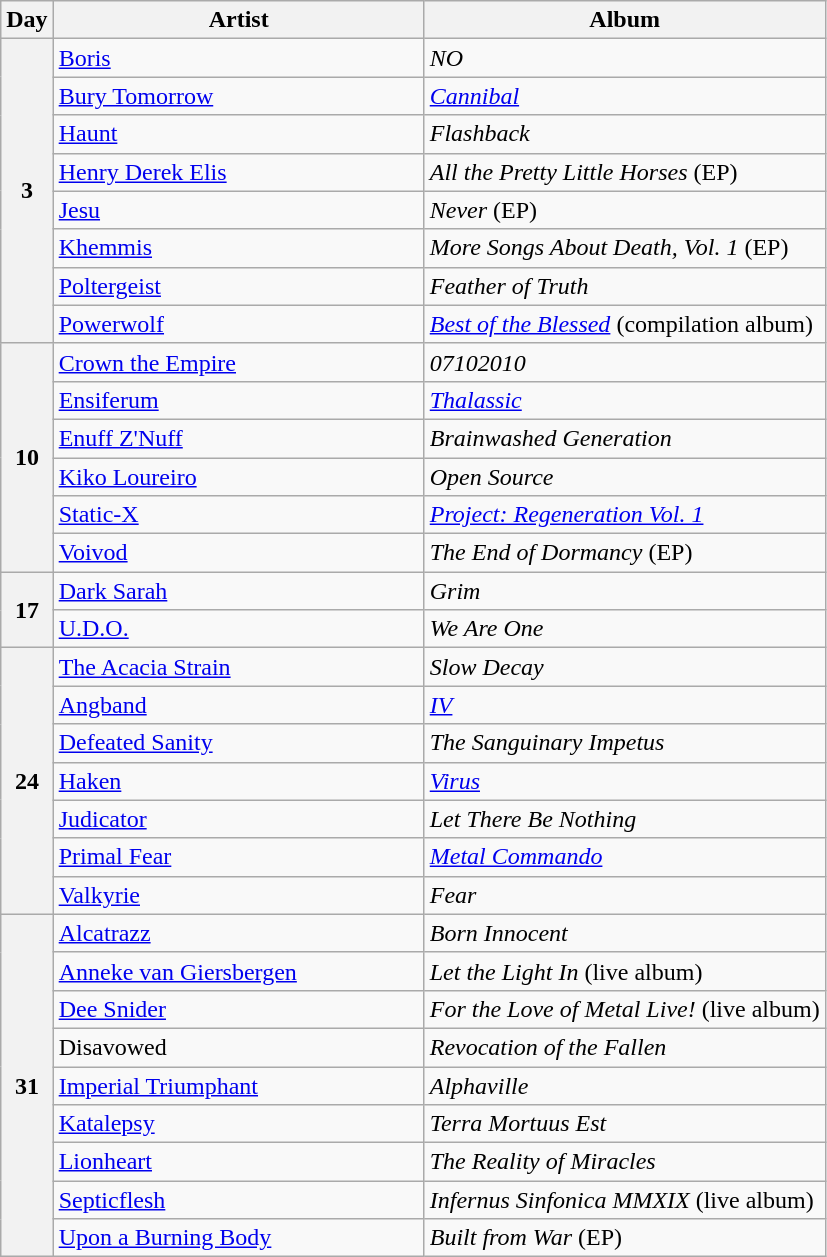<table class="wikitable" id="table_July">
<tr>
<th scope="col">Day</th>
<th scope="col" style="width:15em;">Artist</th>
<th scope="col">Album</th>
</tr>
<tr>
<th scope="row" rowspan="8">3</th>
<td><a href='#'>Boris</a></td>
<td><em>NO</em></td>
</tr>
<tr>
<td><a href='#'>Bury Tomorrow</a></td>
<td><em><a href='#'>Cannibal</a></em></td>
</tr>
<tr>
<td><a href='#'>Haunt</a></td>
<td><em>Flashback</em></td>
</tr>
<tr>
<td><a href='#'>Henry Derek Elis</a></td>
<td><em>All the Pretty Little Horses</em> (EP)</td>
</tr>
<tr>
<td><a href='#'>Jesu</a></td>
<td><em>Never</em> (EP)</td>
</tr>
<tr>
<td><a href='#'>Khemmis</a></td>
<td><em>More Songs About Death, Vol. 1</em> (EP)</td>
</tr>
<tr>
<td><a href='#'>Poltergeist</a></td>
<td><em>Feather of Truth</em></td>
</tr>
<tr>
<td><a href='#'>Powerwolf</a></td>
<td><em><a href='#'>Best of the Blessed</a></em> (compilation album)</td>
</tr>
<tr>
<th scope="row" rowspan="6">10</th>
<td><a href='#'>Crown the Empire</a></td>
<td><em>07102010</em></td>
</tr>
<tr>
<td><a href='#'>Ensiferum</a></td>
<td><em><a href='#'>Thalassic</a></em></td>
</tr>
<tr>
<td><a href='#'>Enuff Z'Nuff</a></td>
<td><em>Brainwashed Generation</em></td>
</tr>
<tr>
<td><a href='#'>Kiko Loureiro</a></td>
<td><em>Open Source</em></td>
</tr>
<tr>
<td><a href='#'>Static-X</a></td>
<td><em><a href='#'>Project: Regeneration Vol. 1</a></em></td>
</tr>
<tr>
<td><a href='#'>Voivod</a></td>
<td><em>The End of Dormancy</em> (EP)</td>
</tr>
<tr>
<th scope="row" rowspan="2">17</th>
<td><a href='#'>Dark Sarah</a></td>
<td><em>Grim</em></td>
</tr>
<tr>
<td><a href='#'>U.D.O.</a></td>
<td><em>We Are One</em></td>
</tr>
<tr>
<th scope="row" rowspan="7">24</th>
<td><a href='#'>The Acacia Strain</a></td>
<td><em>Slow Decay</em></td>
</tr>
<tr>
<td><a href='#'>Angband</a></td>
<td><em><a href='#'>IV</a></em></td>
</tr>
<tr>
<td><a href='#'>Defeated Sanity</a></td>
<td><em>The Sanguinary Impetus</em></td>
</tr>
<tr>
<td><a href='#'>Haken</a></td>
<td><em><a href='#'>Virus</a></em></td>
</tr>
<tr>
<td><a href='#'>Judicator</a></td>
<td><em>Let There Be Nothing</em></td>
</tr>
<tr>
<td><a href='#'>Primal Fear</a></td>
<td><em><a href='#'>Metal Commando</a></em></td>
</tr>
<tr>
<td><a href='#'>Valkyrie</a></td>
<td><em>Fear</em></td>
</tr>
<tr>
<th scope="row" rowspan="9">31</th>
<td><a href='#'>Alcatrazz</a></td>
<td><em>Born Innocent</em></td>
</tr>
<tr>
<td><a href='#'>Anneke van Giersbergen</a></td>
<td><em>Let the Light In</em> (live album)</td>
</tr>
<tr>
<td><a href='#'>Dee Snider</a></td>
<td><em>For the Love of Metal Live!</em> (live album)</td>
</tr>
<tr>
<td>Disavowed</td>
<td><em>Revocation of the Fallen</em></td>
</tr>
<tr>
<td><a href='#'>Imperial Triumphant</a></td>
<td><em>Alphaville</em></td>
</tr>
<tr>
<td><a href='#'>Katalepsy</a></td>
<td><em>Terra Mortuus Est</em></td>
</tr>
<tr>
<td><a href='#'>Lionheart</a></td>
<td><em>The Reality of Miracles</em></td>
</tr>
<tr>
<td><a href='#'>Septicflesh</a></td>
<td><em>Infernus Sinfonica MMXIX</em> (live album)</td>
</tr>
<tr>
<td><a href='#'>Upon a Burning Body</a></td>
<td><em>Built from War</em> (EP)</td>
</tr>
</table>
